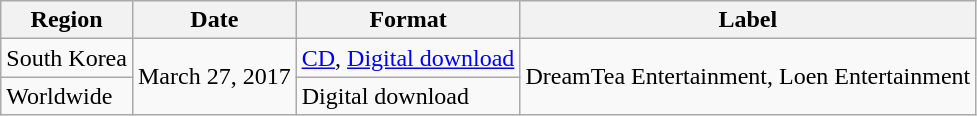<table class="wikitable">
<tr>
<th>Region</th>
<th>Date</th>
<th>Format</th>
<th>Label</th>
</tr>
<tr>
<td>South Korea</td>
<td rowspan="2">March 27, 2017</td>
<td><a href='#'>CD</a>, <a href='#'>Digital download</a></td>
<td rowspan="2">DreamTea Entertainment, Loen Entertainment</td>
</tr>
<tr>
<td>Worldwide</td>
<td>Digital download</td>
</tr>
</table>
